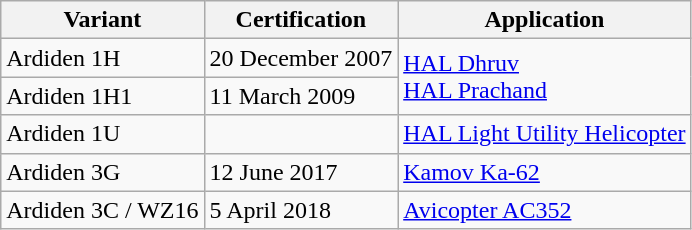<table class="wikitable sortable">
<tr>
<th>Variant</th>
<th>Certification</th>
<th>Application</th>
</tr>
<tr>
<td>Ardiden 1H</td>
<td>20 December 2007</td>
<td rowspan=2><a href='#'>HAL Dhruv</a><br><a href='#'>HAL Prachand</a></td>
</tr>
<tr>
<td>Ardiden 1H1</td>
<td>11 March 2009</td>
</tr>
<tr>
<td>Ardiden 1U</td>
<td></td>
<td><a href='#'>HAL Light Utility Helicopter</a></td>
</tr>
<tr>
<td>Ardiden 3G</td>
<td>12 June 2017</td>
<td><a href='#'>Kamov Ka-62</a></td>
</tr>
<tr>
<td>Ardiden 3C / WZ16</td>
<td>5 April 2018</td>
<td><a href='#'>Avicopter AC352</a></td>
</tr>
</table>
